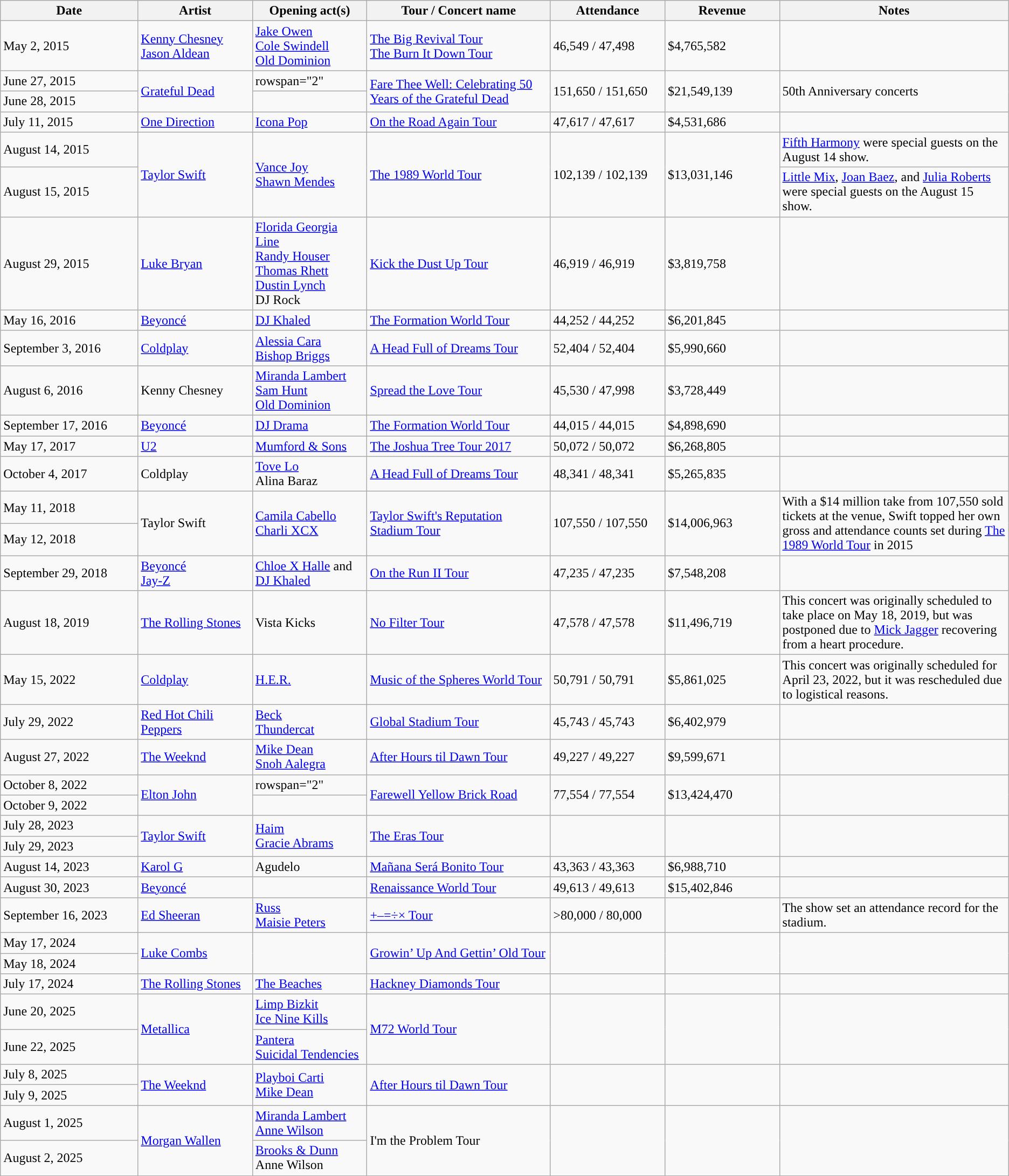<table class="wikitable" style=font-size:100% style="text-align:center">
<tr>
<th width=12% style="text-align:center;">Date</th>
<th width=10% style="text-align:center;">Artist</th>
<th width=10% style="text-align:center;">Opening act(s)</th>
<th width=16% style="text-align:center;">Tour / Concert name</th>
<th width=10% style="text-align:center;">Attendance</th>
<th width=10% style="text-align:center;">Revenue</th>
<th width=20% style="text-align:center;">Notes</th>
</tr>
<tr>
<td>May 2, 2015</td>
<td><a href='#'>Kenny Chesney</a><br><a href='#'>Jason Aldean</a></td>
<td><a href='#'>Jake Owen</a><br><a href='#'>Cole Swindell</a><br><a href='#'>Old Dominion</a></td>
<td><a href='#'>The Big Revival Tour</a><br><a href='#'>The Burn It Down Tour</a></td>
<td>46,549 / 47,498</td>
<td>$4,765,582</td>
<td></td>
</tr>
<tr>
<td>June 27, 2015</td>
<td rowspan="2"><a href='#'>Grateful Dead</a></td>
<td>rowspan="2" </td>
<td rowspan="2"><a href='#'>Fare Thee Well: Celebrating 50 Years of the Grateful Dead</a></td>
<td rowspan="2">151,650 / 151,650</td>
<td rowspan="2">$21,549,139</td>
<td rowspan="2">50th Anniversary concerts</td>
</tr>
<tr>
<td>June 28, 2015</td>
</tr>
<tr>
<td>July 11, 2015</td>
<td><a href='#'>One Direction</a></td>
<td><a href='#'>Icona Pop</a></td>
<td><a href='#'>On the Road Again Tour</a></td>
<td>47,617 / 47,617</td>
<td>$4,531,686</td>
<td></td>
</tr>
<tr>
<td>August 14, 2015</td>
<td rowspan="2"><a href='#'>Taylor Swift</a></td>
<td rowspan="2"><a href='#'>Vance Joy</a><br><a href='#'>Shawn Mendes</a></td>
<td rowspan="2"><a href='#'>The 1989 World Tour</a></td>
<td rowspan="2">102,139 / 102,139</td>
<td rowspan="2">$13,031,146</td>
<td><a href='#'>Fifth Harmony</a> were special guests on the August 14 show.</td>
</tr>
<tr>
<td>August 15, 2015</td>
<td><a href='#'>Little Mix</a>, <a href='#'>Joan Baez</a>, and <a href='#'>Julia Roberts</a> were special guests on the August 15 show.</td>
</tr>
<tr>
<td>August 29, 2015</td>
<td><a href='#'>Luke Bryan</a></td>
<td><a href='#'>Florida Georgia Line</a><br><a href='#'>Randy Houser</a><br><a href='#'>Thomas Rhett</a><br><a href='#'>Dustin Lynch</a><br>DJ Rock</td>
<td><a href='#'>Kick the Dust Up Tour</a></td>
<td>46,919 / 46,919</td>
<td>$3,819,758</td>
<td></td>
</tr>
<tr>
<td>May 16, 2016</td>
<td><a href='#'>Beyoncé</a></td>
<td><a href='#'>DJ Khaled</a></td>
<td><a href='#'>The Formation World Tour</a></td>
<td>44,252 / 44,252</td>
<td>$6,201,845</td>
<td></td>
</tr>
<tr>
<td>September 3, 2016</td>
<td><a href='#'>Coldplay</a></td>
<td><a href='#'>Alessia Cara</a><br><a href='#'>Bishop Briggs</a></td>
<td><a href='#'>A Head Full of Dreams Tour</a></td>
<td>52,404 / 52,404</td>
<td>$5,990,660</td>
<td></td>
</tr>
<tr>
<td>August 6, 2016</td>
<td>Kenny Chesney</td>
<td><a href='#'>Miranda Lambert</a><br><a href='#'>Sam Hunt</a><br><a href='#'>Old Dominion</a></td>
<td><a href='#'>Spread the Love Tour</a></td>
<td>45,530 / 47,998</td>
<td>$3,728,449</td>
<td></td>
</tr>
<tr>
<td>September 17, 2016</td>
<td><a href='#'>Beyoncé</a></td>
<td><a href='#'>DJ Drama</a></td>
<td><a href='#'>The Formation World Tour</a></td>
<td>44,015 / 44,015</td>
<td>$4,898,690</td>
<td></td>
</tr>
<tr>
<td>May 17, 2017</td>
<td><a href='#'>U2</a></td>
<td><a href='#'>Mumford & Sons</a></td>
<td><a href='#'>The Joshua Tree Tour 2017</a></td>
<td>50,072 / 50,072</td>
<td>$6,268,805</td>
<td></td>
</tr>
<tr>
<td>October 4, 2017</td>
<td>Coldplay</td>
<td><a href='#'>Tove Lo</a><br>Alina Baraz</td>
<td><a href='#'>A Head Full of Dreams Tour</a></td>
<td>48,341 / 48,341</td>
<td>$5,265,835</td>
<td></td>
</tr>
<tr>
<td>May 11, 2018</td>
<td rowspan="2">Taylor Swift</td>
<td rowspan="2"><a href='#'>Camila Cabello</a><br><a href='#'>Charli XCX</a></td>
<td rowspan="2"><a href='#'>Taylor Swift's Reputation Stadium Tour</a></td>
<td rowspan="2">107,550 / 107,550</td>
<td rowspan="2">$14,006,963</td>
<td rowspan="2">With a $14 million take from 107,550 sold tickets at the venue, Swift topped her own gross and attendance counts set during <a href='#'>The 1989 World Tour</a> in 2015</td>
</tr>
<tr>
<td>May 12, 2018</td>
</tr>
<tr>
<td>September 29, 2018</td>
<td><a href='#'>Beyoncé</a><br><a href='#'>Jay-Z</a></td>
<td><a href='#'>Chloe X Halle</a> and <a href='#'>DJ Khaled</a></td>
<td><a href='#'>On the Run II Tour</a></td>
<td>47,235 / 47,235</td>
<td>$7,548,208</td>
<td></td>
</tr>
<tr>
<td>August 18, 2019</td>
<td><a href='#'>The Rolling Stones</a></td>
<td>Vista Kicks</td>
<td><a href='#'>No Filter Tour</a></td>
<td>47,578 / 47,578</td>
<td>$11,496,719</td>
<td>This concert was originally scheduled to take place on May 18, 2019, but was postponed due to <a href='#'>Mick Jagger</a> recovering from a heart procedure.</td>
</tr>
<tr>
<td>May 15, 2022</td>
<td><a href='#'>Coldplay</a></td>
<td><a href='#'>H.E.R.</a></td>
<td><a href='#'>Music of the Spheres World Tour</a></td>
<td>50,791 / 50,791</td>
<td>$5,861,025</td>
<td>This concert was originally scheduled for April 23, 2022, but it was rescheduled due to logistical reasons.</td>
</tr>
<tr>
<td>July 29, 2022</td>
<td><a href='#'>Red Hot Chili Peppers</a></td>
<td><a href='#'>Beck</a> <br> <a href='#'>Thundercat</a></td>
<td><a href='#'>Global Stadium Tour</a></td>
<td>45,743 / 45,743</td>
<td>$6,402,979</td>
<td></td>
</tr>
<tr>
<td>August 27, 2022</td>
<td><a href='#'>The Weeknd</a></td>
<td><a href='#'>Mike Dean</a><br><a href='#'>Snoh Aalegra</a></td>
<td><a href='#'>After Hours til Dawn Tour</a></td>
<td>49,227 / 49,227</td>
<td>$9,599,671</td>
<td></td>
</tr>
<tr>
<td>October 8, 2022</td>
<td rowspan="2"><a href='#'>Elton John</a></td>
<td>rowspan="2" </td>
<td rowspan="2"><a href='#'>Farewell Yellow Brick Road</a></td>
<td rowspan="2">77,554 / 77,554</td>
<td rowspan="2">$13,424,470</td>
<td rowspan="2"></td>
</tr>
<tr>
<td>October 9, 2022</td>
</tr>
<tr>
<td>July 28, 2023</td>
<td rowspan="2"><a href='#'>Taylor Swift</a></td>
<td rowspan="2"><a href='#'>Haim</a><br><a href='#'>Gracie Abrams</a></td>
<td rowspan="2"><a href='#'>The Eras Tour</a></td>
<td rowspan="2"></td>
<td rowspan="2"></td>
<td rowspan="2"></td>
</tr>
<tr>
<td>July 29, 2023</td>
</tr>
<tr>
<td>August 14, 2023</td>
<td><a href='#'>Karol G</a></td>
<td>Agudelo</td>
<td><a href='#'>Mañana Será Bonito Tour</a></td>
<td>43,363 / 43,363</td>
<td>$6,988,710</td>
<td></td>
</tr>
<tr>
<td>August 30, 2023</td>
<td><a href='#'>Beyoncé</a></td>
<td></td>
<td><a href='#'>Renaissance World Tour</a></td>
<td>49,613 / 49,613</td>
<td>$15,402,846</td>
<td></td>
</tr>
<tr>
<td>September 16, 2023</td>
<td><a href='#'>Ed Sheeran</a></td>
<td><a href='#'>Russ</a><br><a href='#'>Maisie Peters</a></td>
<td><a href='#'>+–=÷× Tour</a></td>
<td>>80,000 / 80,000</td>
<td></td>
<td>The show set an attendance record for the stadium.</td>
</tr>
<tr>
<td>May 17, 2024</td>
<td rowspan="2"><a href='#'>Luke Combs</a></td>
<td rowspan="2"></td>
<td rowspan="2"><a href='#'>Growin’ Up And Gettin’ Old Tour</a></td>
<td rowspan="2"></td>
<td rowspan="2"></td>
<td rowspan="2"></td>
</tr>
<tr>
<td>May 18, 2024</td>
</tr>
<tr>
<td>July 17, 2024</td>
<td><a href='#'>The Rolling Stones</a></td>
<td><a href='#'>The Beaches</a></td>
<td><a href='#'>Hackney Diamonds Tour</a></td>
<td></td>
<td></td>
<td></td>
</tr>
<tr>
<td>June 20, 2025</td>
<td rowspan="2"><a href='#'>Metallica</a></td>
<td><a href='#'>Limp Bizkit</a><br><a href='#'>Ice Nine Kills</a></td>
<td rowspan="2"><a href='#'>M72 World Tour</a></td>
<td rowspan="2"></td>
<td rowspan="2"></td>
<td rowspan="2"></td>
</tr>
<tr>
<td>June 22, 2025</td>
<td><a href='#'>Pantera</a><br><a href='#'>Suicidal Tendencies</a></td>
</tr>
<tr>
<td>July 8, 2025</td>
<td rowspan=2><a href='#'>The Weeknd</a></td>
<td rowspan=2><a href='#'>Playboi Carti</a><br><a href='#'>Mike Dean</a></td>
<td rowspan=2><a href='#'>After Hours til Dawn Tour</a></td>
<td rowspan=2></td>
<td rowspan=2></td>
<td rowspan=2></td>
</tr>
<tr>
<td>July 9, 2025</td>
</tr>
<tr>
<td>August 1, 2025</td>
<td rowspan="2"><a href='#'>Morgan Wallen</a></td>
<td><a href='#'>Miranda Lambert</a><br><a href='#'>Anne Wilson</a></td>
<td rowspan="2">I'm the Problem Tour</td>
<td rowspan="2"></td>
<td rowspan="2"></td>
<td rowspan="2"></td>
</tr>
<tr>
<td>August 2, 2025</td>
<td><a href='#'>Brooks & Dunn</a><br>Anne Wilson</td>
</tr>
<tr>
</tr>
</table>
